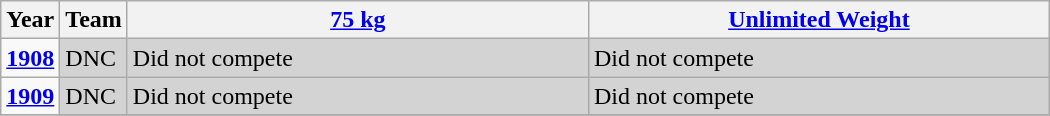<table class="wikitable sortable" style="font-size: 100%">
<tr>
<th>Year</th>
<th>Team</th>
<th width=300><a href='#'>75 kg</a></th>
<th width=300><a href='#'>Unlimited Weight</a></th>
</tr>
<tr>
<td><strong><a href='#'>1908</a></strong></td>
<td bgcolor="lightgray">DNC</td>
<td bgcolor="lightgray">Did not compete</td>
<td bgcolor="lightgray">Did not compete</td>
</tr>
<tr>
<td><strong><a href='#'>1909</a></strong></td>
<td bgcolor="lightgray">DNC</td>
<td bgcolor="lightgray">Did not compete</td>
<td bgcolor="lightgray">Did not compete</td>
</tr>
<tr>
</tr>
</table>
